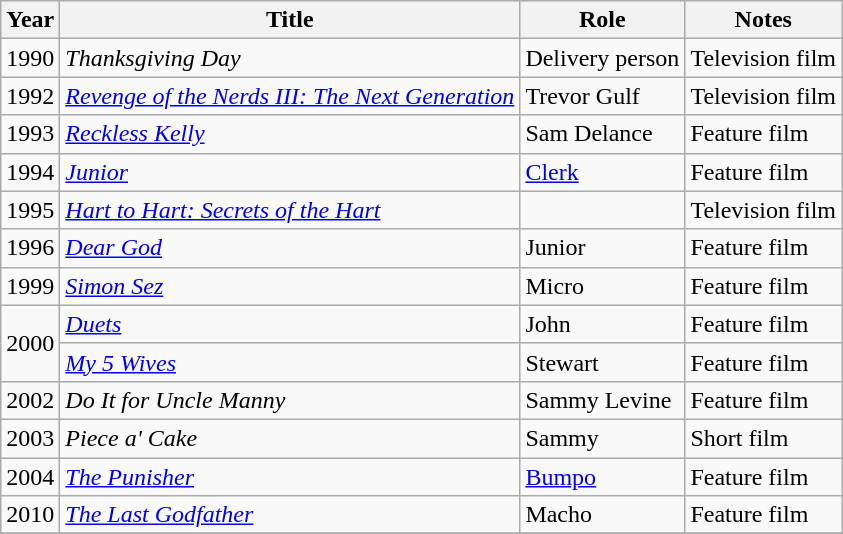<table class="wikitable sortable">
<tr>
<th>Year</th>
<th>Title</th>
<th>Role</th>
<th>Notes</th>
</tr>
<tr>
<td>1990</td>
<td><em>Thanksgiving Day</em></td>
<td>Delivery person</td>
<td>Television film</td>
</tr>
<tr>
<td>1992</td>
<td><em><a href='#'>Revenge of the Nerds III: The Next Generation</a></em></td>
<td>Trevor Gulf</td>
<td>Television film</td>
</tr>
<tr>
<td>1993</td>
<td><em><a href='#'>Reckless Kelly</a></em></td>
<td>Sam Delance</td>
<td>Feature film</td>
</tr>
<tr>
<td>1994</td>
<td><em><a href='#'>Junior</a></em></td>
<td><a href='#'>Clerk</a></td>
<td>Feature film</td>
</tr>
<tr>
<td>1995</td>
<td><em><a href='#'>Hart to Hart: Secrets of the Hart</a></em></td>
<td></td>
<td>Television film</td>
</tr>
<tr>
<td>1996</td>
<td><em><a href='#'>Dear God</a></em></td>
<td>Junior</td>
<td>Feature film</td>
</tr>
<tr>
<td>1999</td>
<td><em><a href='#'>Simon Sez</a></em></td>
<td>Micro</td>
<td>Feature film</td>
</tr>
<tr>
<td rowspan=2>2000</td>
<td><em><a href='#'>Duets</a></em></td>
<td>John</td>
<td>Feature film</td>
</tr>
<tr>
<td><em><a href='#'>My 5 Wives</a></em></td>
<td>Stewart</td>
<td>Feature film</td>
</tr>
<tr>
<td>2002</td>
<td><em>Do It for Uncle Manny</em></td>
<td>Sammy Levine</td>
<td>Feature film</td>
</tr>
<tr>
<td>2003</td>
<td><em>Piece a' Cake</em></td>
<td>Sammy</td>
<td>Short film</td>
</tr>
<tr>
<td>2004</td>
<td><em><a href='#'>The Punisher</a></em></td>
<td><a href='#'>Bumpo</a></td>
<td>Feature film</td>
</tr>
<tr>
<td>2010</td>
<td><em><a href='#'>The Last Godfather</a></em></td>
<td>Macho</td>
<td>Feature film</td>
</tr>
<tr>
</tr>
</table>
